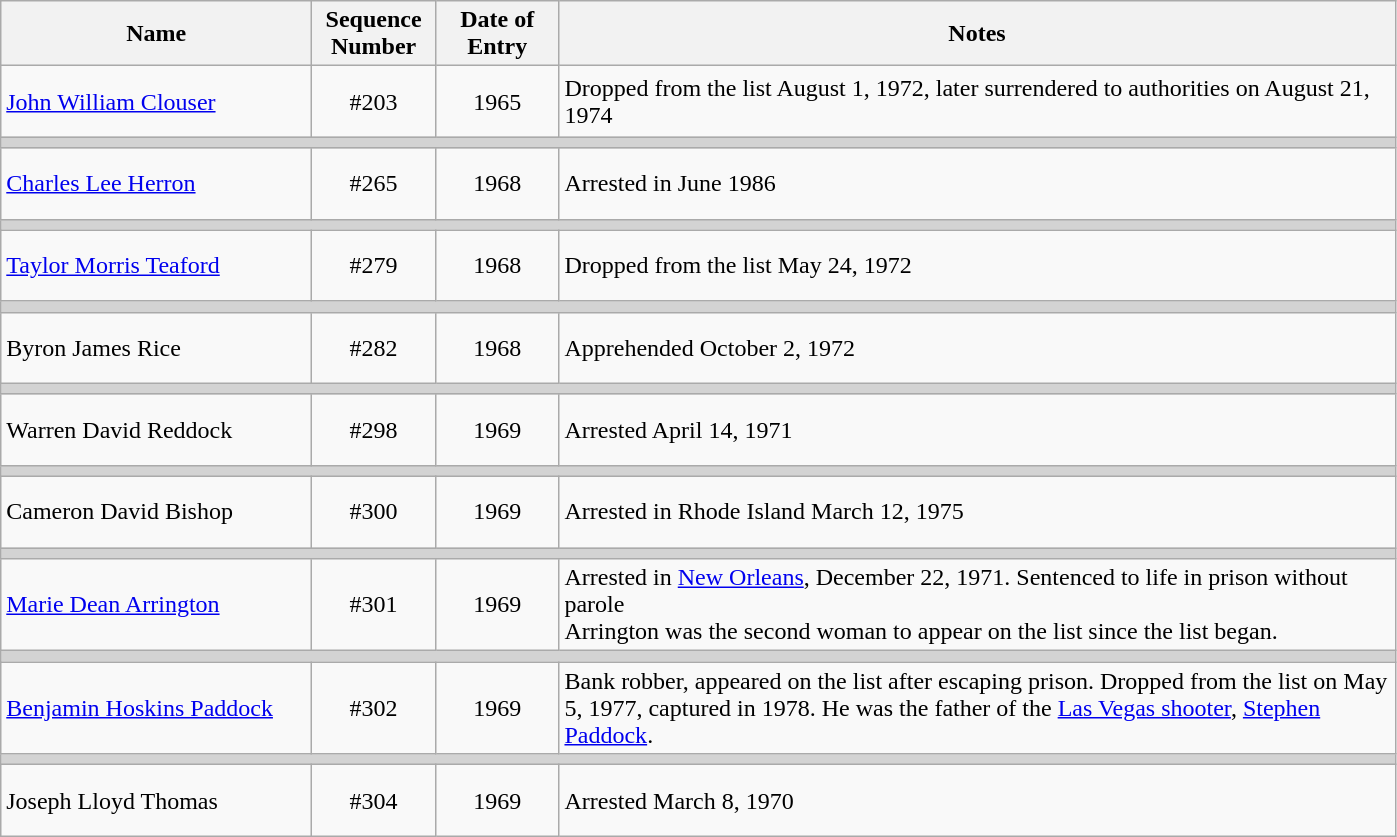<table class="wikitable">
<tr>
<th width="200">Name</th>
<th width="75">Sequence Number</th>
<th width="75">Date of Entry</th>
<th width="550">Notes</th>
</tr>
<tr>
<td height="40"><a href='#'>John William Clouser</a></td>
<td align=center>#203</td>
<td align=center>1965</td>
<td>Dropped from the list August 1, 1972, later surrendered to authorities on August 21, 1974</td>
</tr>
<tr>
<td colSpan="4" style="background-color:lightgrey;"></td>
</tr>
<tr>
<td height="40"><a href='#'>Charles Lee Herron</a></td>
<td align=center>#265</td>
<td align=center>1968</td>
<td>Arrested in June 1986</td>
</tr>
<tr>
<td colSpan="4" style="background-color:lightgrey;"></td>
</tr>
<tr>
<td height="40"><a href='#'>Taylor Morris Teaford</a></td>
<td align=center>#279</td>
<td align=center>1968</td>
<td>Dropped from the list May 24, 1972</td>
</tr>
<tr>
<td colSpan="4" style="background-color:lightgrey;"></td>
</tr>
<tr>
<td height="40">Byron James Rice</td>
<td align=center>#282</td>
<td align=center>1968</td>
<td>Apprehended October 2, 1972</td>
</tr>
<tr>
<td colSpan="4" style="background-color:lightgrey;"></td>
</tr>
<tr>
<td height="40">Warren David Reddock</td>
<td align=center>#298</td>
<td align=center>1969</td>
<td>Arrested April 14, 1971</td>
</tr>
<tr>
<td colSpan="4" style="background-color:lightgrey;"></td>
</tr>
<tr>
<td height="40">Cameron David Bishop</td>
<td align=center>#300</td>
<td align=center>1969</td>
<td>Arrested in Rhode Island March 12, 1975</td>
</tr>
<tr>
<td colSpan="4" style="background-color:lightgrey;"></td>
</tr>
<tr>
<td height="40"><a href='#'>Marie Dean Arrington</a></td>
<td align=center>#301</td>
<td align=center>1969</td>
<td>Arrested in <a href='#'>New Orleans</a>, December 22, 1971. Sentenced to life in prison without parole<br>Arrington was the second woman to appear on the list since the list began.</td>
</tr>
<tr>
<td colSpan="4" style="background-color:lightgrey;"></td>
</tr>
<tr>
<td height="40"><a href='#'>Benjamin Hoskins Paddock</a></td>
<td align=center>#302</td>
<td align=center>1969</td>
<td>Bank robber, appeared on the list after escaping prison. Dropped from the list on May 5, 1977, captured in 1978. He was the father of the <a href='#'>Las Vegas shooter</a>, <a href='#'>Stephen Paddock</a>.</td>
</tr>
<tr>
<td colSpan="4" style="background-color:lightgrey;"></td>
</tr>
<tr>
<td height="40">Joseph Lloyd Thomas</td>
<td align=center>#304</td>
<td align=center>1969</td>
<td>Arrested March 8, 1970</td>
</tr>
</table>
